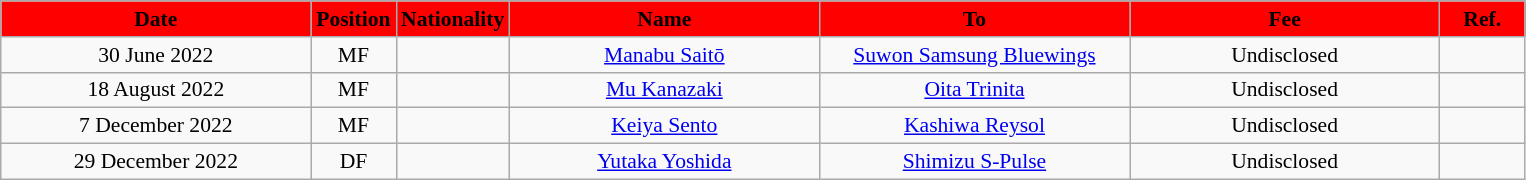<table class="wikitable"  style="text-align:center; font-size:90%; ">
<tr>
<th style="background:#FF0000; color:#000000; width:200px;">Date</th>
<th style="background:#FF0000; color:#000000; width:50px;">Position</th>
<th style="background:#FF0000; color:#000000; width:50px;">Nationality</th>
<th style="background:#FF0000; color:#000000; width:200px;">Name</th>
<th style="background:#FF0000; color:#000000; width:200px;">To</th>
<th style="background:#FF0000; color:#000000; width:200px;">Fee</th>
<th style="background:#FF0000; color:#000000; width:50px;">Ref.</th>
</tr>
<tr>
<td>30 June 2022</td>
<td>MF</td>
<td></td>
<td><a href='#'>Manabu Saitō</a></td>
<td><a href='#'>Suwon Samsung Bluewings</a></td>
<td>Undisclosed</td>
<td></td>
</tr>
<tr>
<td>18 August 2022</td>
<td>MF</td>
<td></td>
<td><a href='#'>Mu Kanazaki</a></td>
<td><a href='#'>Oita Trinita</a></td>
<td>Undisclosed</td>
<td></td>
</tr>
<tr>
<td>7 December 2022</td>
<td>MF</td>
<td></td>
<td><a href='#'>Keiya Sento</a></td>
<td><a href='#'>Kashiwa Reysol</a></td>
<td>Undisclosed</td>
<td></td>
</tr>
<tr>
<td>29 December 2022</td>
<td>DF</td>
<td></td>
<td><a href='#'>Yutaka Yoshida</a></td>
<td><a href='#'>Shimizu S-Pulse</a></td>
<td>Undisclosed</td>
<td></td>
</tr>
</table>
